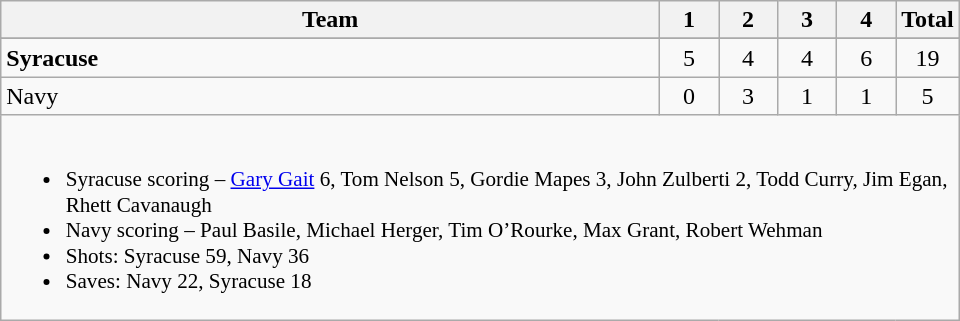<table class="wikitable" style="text-align:center; max-width:40em">
<tr>
<th>Team</th>
<th style="width:2em">1</th>
<th style="width:2em">2</th>
<th style="width:2em">3</th>
<th style="width:2em">4</th>
<th style="width:2em">Total</th>
</tr>
<tr>
</tr>
<tr>
<td style="text-align:left"><strong>Syracuse</strong></td>
<td>5</td>
<td>4</td>
<td>4</td>
<td>6</td>
<td>19</td>
</tr>
<tr>
<td style="text-align:left">Navy</td>
<td>0</td>
<td>3</td>
<td>1</td>
<td>1</td>
<td>5</td>
</tr>
<tr>
<td colspan=6 style="text-align:left; font-size:88%;"><br><ul><li>Syracuse scoring – <a href='#'>Gary Gait</a> 6, Tom Nelson 5, Gordie Mapes 3, John Zulberti 2, Todd Curry, Jim Egan, Rhett Cavanaugh</li><li>Navy scoring – Paul Basile, Michael Herger, Tim O’Rourke, Max Grant, Robert Wehman</li><li>Shots: Syracuse 59, Navy 36</li><li>Saves: Navy 22, Syracuse 18</li></ul></td>
</tr>
</table>
